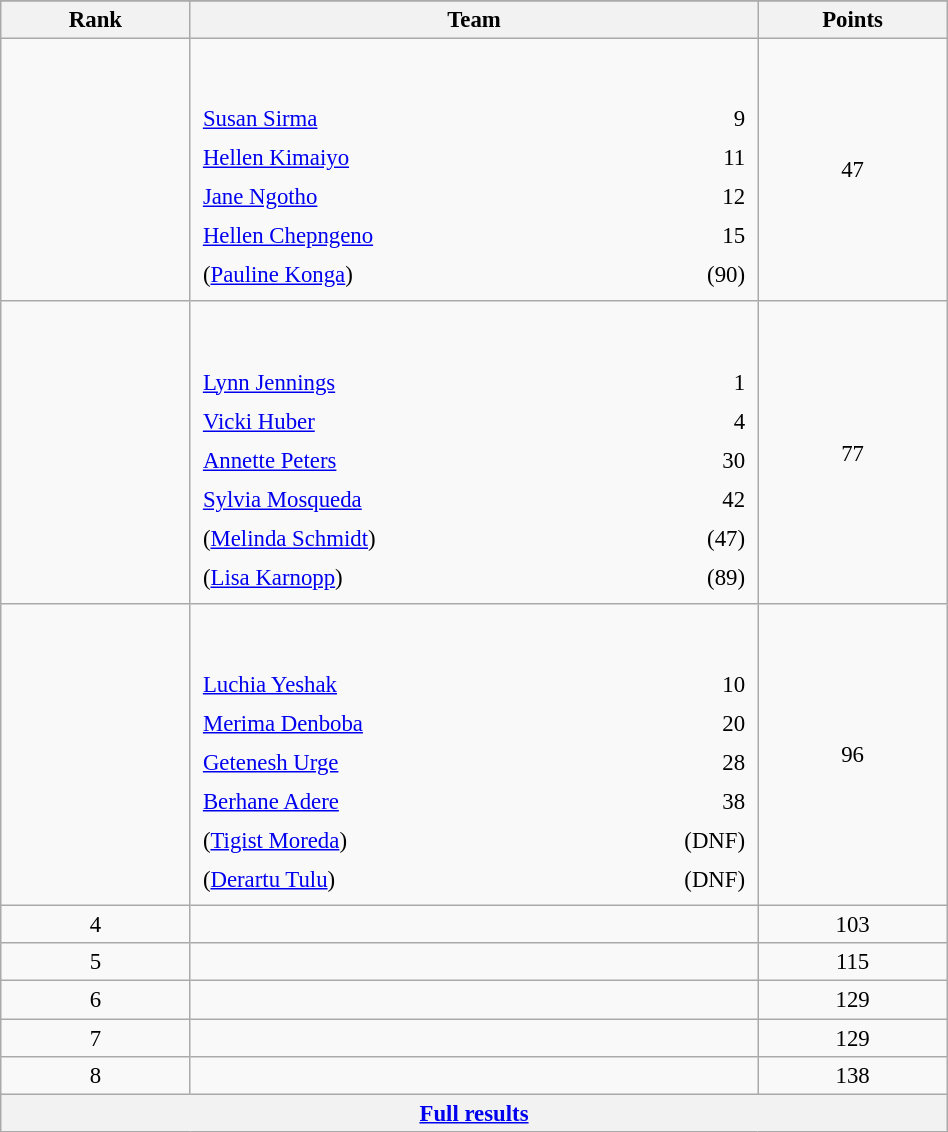<table class="wikitable sortable" style=" text-align:center; font-size:95%;" width="50%">
<tr>
</tr>
<tr>
<th width=10%>Rank</th>
<th width=30%>Team</th>
<th width=10%>Points</th>
</tr>
<tr>
<td align=center></td>
<td align=left> <br><br><table width=100%>
<tr>
<td align=left style="border:0"><a href='#'>Susan Sirma</a></td>
<td align=right style="border:0">9</td>
</tr>
<tr>
<td align=left style="border:0"><a href='#'>Hellen Kimaiyo</a></td>
<td align=right style="border:0">11</td>
</tr>
<tr>
<td align=left style="border:0"><a href='#'>Jane Ngotho</a></td>
<td align=right style="border:0">12</td>
</tr>
<tr>
<td align=left style="border:0"><a href='#'>Hellen Chepngeno</a></td>
<td align=right style="border:0">15</td>
</tr>
<tr>
<td align=left style="border:0">(<a href='#'>Pauline Konga</a>)</td>
<td align=right style="border:0">(90)</td>
</tr>
</table>
</td>
<td>47</td>
</tr>
<tr>
<td align=center></td>
<td align=left> <br><br><table width=100%>
<tr>
<td align=left style="border:0"><a href='#'>Lynn Jennings</a></td>
<td align=right style="border:0">1</td>
</tr>
<tr>
<td align=left style="border:0"><a href='#'>Vicki Huber</a></td>
<td align=right style="border:0">4</td>
</tr>
<tr>
<td align=left style="border:0"><a href='#'>Annette Peters</a></td>
<td align=right style="border:0">30</td>
</tr>
<tr>
<td align=left style="border:0"><a href='#'>Sylvia Mosqueda</a></td>
<td align=right style="border:0">42</td>
</tr>
<tr>
<td align=left style="border:0">(<a href='#'>Melinda Schmidt</a>)</td>
<td align=right style="border:0">(47)</td>
</tr>
<tr>
<td align=left style="border:0">(<a href='#'>Lisa Karnopp</a>)</td>
<td align=right style="border:0">(89)</td>
</tr>
</table>
</td>
<td>77</td>
</tr>
<tr>
<td align=center></td>
<td align=left> <br><br><table width=100%>
<tr>
<td align=left style="border:0"><a href='#'>Luchia Yeshak</a></td>
<td align=right style="border:0">10</td>
</tr>
<tr>
<td align=left style="border:0"><a href='#'>Merima Denboba</a></td>
<td align=right style="border:0">20</td>
</tr>
<tr>
<td align=left style="border:0"><a href='#'>Getenesh Urge</a></td>
<td align=right style="border:0">28</td>
</tr>
<tr>
<td align=left style="border:0"><a href='#'>Berhane Adere</a></td>
<td align=right style="border:0">38</td>
</tr>
<tr>
<td align=left style="border:0">(<a href='#'>Tigist Moreda</a>)</td>
<td align=right style="border:0">(DNF)</td>
</tr>
<tr>
<td align=left style="border:0">(<a href='#'>Derartu Tulu</a>)</td>
<td align=right style="border:0">(DNF)</td>
</tr>
</table>
</td>
<td>96</td>
</tr>
<tr>
<td align=center>4</td>
<td align=left></td>
<td>103</td>
</tr>
<tr>
<td align=center>5</td>
<td align=left></td>
<td>115</td>
</tr>
<tr>
<td align=center>6</td>
<td align=left></td>
<td>129</td>
</tr>
<tr>
<td align=center>7</td>
<td align=left></td>
<td>129</td>
</tr>
<tr>
<td align=center>8</td>
<td align=left></td>
<td>138</td>
</tr>
<tr class="sortbottom">
<th colspan=3 align=center><a href='#'>Full results</a></th>
</tr>
</table>
